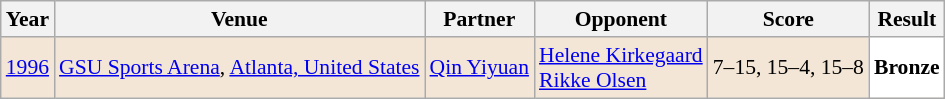<table class="sortable wikitable" style="font-size: 90%;">
<tr>
<th>Year</th>
<th>Venue</th>
<th>Partner</th>
<th>Opponent</th>
<th>Score</th>
<th>Result</th>
</tr>
<tr style="background:#F3E6D7">
<td align="center"><a href='#'>1996</a></td>
<td align="left"><a href='#'>GSU Sports Arena</a>, <a href='#'>Atlanta, United States</a></td>
<td align="left"> <a href='#'>Qin Yiyuan</a></td>
<td align="left"> <a href='#'>Helene Kirkegaard</a> <br>  <a href='#'>Rikke Olsen</a></td>
<td align="left">7–15, 15–4, 15–8</td>
<td style="text-align:left; background:white"> <strong>Bronze</strong></td>
</tr>
</table>
